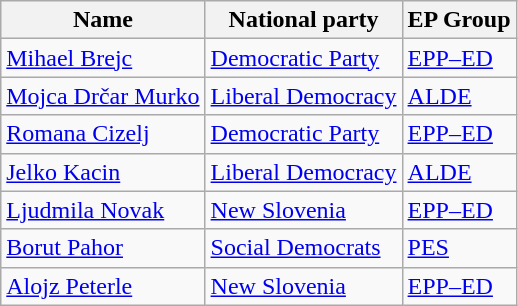<table class="sortable wikitable">
<tr>
<th>Name</th>
<th>National party</th>
<th>EP Group</th>
</tr>
<tr>
<td><a href='#'>Mihael Brejc</a></td>
<td> <a href='#'>Democratic Party</a></td>
<td> <a href='#'>EPP–ED</a></td>
</tr>
<tr>
<td><a href='#'>Mojca Drčar Murko</a></td>
<td> <a href='#'>Liberal Democracy</a></td>
<td> <a href='#'>ALDE</a></td>
</tr>
<tr>
<td><a href='#'>Romana Cizelj</a></td>
<td> <a href='#'>Democratic Party</a></td>
<td> <a href='#'>EPP–ED</a></td>
</tr>
<tr>
<td><a href='#'>Jelko Kacin</a></td>
<td> <a href='#'>Liberal Democracy</a></td>
<td> <a href='#'>ALDE</a></td>
</tr>
<tr>
<td><a href='#'>Ljudmila Novak</a></td>
<td> <a href='#'>New Slovenia</a></td>
<td> <a href='#'>EPP–ED</a></td>
</tr>
<tr>
<td><a href='#'>Borut Pahor</a></td>
<td> <a href='#'>Social Democrats</a></td>
<td> <a href='#'>PES</a></td>
</tr>
<tr>
<td><a href='#'>Alojz Peterle</a></td>
<td> <a href='#'>New Slovenia</a></td>
<td> <a href='#'>EPP–ED</a></td>
</tr>
</table>
